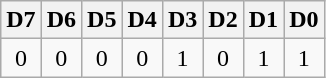<table class="wikitable" " style="text-align:center">
<tr>
<th>D7</th>
<th>D6</th>
<th>D5</th>
<th>D4</th>
<th>D3</th>
<th>D2</th>
<th>D1</th>
<th>D0</th>
</tr>
<tr>
<td>0</td>
<td>0</td>
<td>0</td>
<td>0</td>
<td>1</td>
<td>0</td>
<td>1</td>
<td>1</td>
</tr>
</table>
